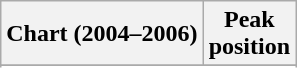<table class="wikitable sortable plainrowheaders" style="text-align:center">
<tr>
<th>Chart (2004–2006)</th>
<th>Peak <br> position</th>
</tr>
<tr>
</tr>
<tr>
</tr>
<tr>
</tr>
<tr>
</tr>
<tr>
</tr>
<tr>
</tr>
</table>
